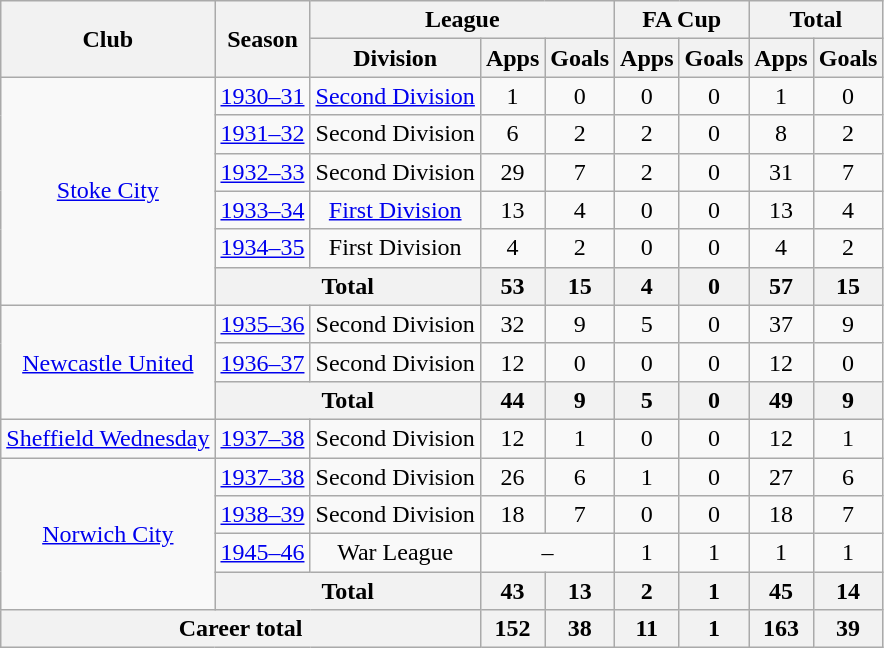<table class="wikitable" style="text-align:center">
<tr>
<th rowspan="2">Club</th>
<th rowspan="2">Season</th>
<th colspan="3">League</th>
<th colspan="2">FA Cup</th>
<th colspan="2">Total</th>
</tr>
<tr>
<th>Division</th>
<th>Apps</th>
<th>Goals</th>
<th>Apps</th>
<th>Goals</th>
<th>Apps</th>
<th>Goals</th>
</tr>
<tr>
<td rowspan="6"><a href='#'>Stoke City</a></td>
<td><a href='#'>1930–31</a></td>
<td><a href='#'>Second Division</a></td>
<td>1</td>
<td>0</td>
<td>0</td>
<td>0</td>
<td>1</td>
<td>0</td>
</tr>
<tr>
<td><a href='#'>1931–32</a></td>
<td>Second Division</td>
<td>6</td>
<td>2</td>
<td>2</td>
<td>0</td>
<td>8</td>
<td>2</td>
</tr>
<tr>
<td><a href='#'>1932–33</a></td>
<td>Second Division</td>
<td>29</td>
<td>7</td>
<td>2</td>
<td>0</td>
<td>31</td>
<td>7</td>
</tr>
<tr>
<td><a href='#'>1933–34</a></td>
<td><a href='#'>First Division</a></td>
<td>13</td>
<td>4</td>
<td>0</td>
<td>0</td>
<td>13</td>
<td>4</td>
</tr>
<tr>
<td><a href='#'>1934–35</a></td>
<td>First Division</td>
<td>4</td>
<td>2</td>
<td>0</td>
<td>0</td>
<td>4</td>
<td>2</td>
</tr>
<tr>
<th colspan="2">Total</th>
<th>53</th>
<th>15</th>
<th>4</th>
<th>0</th>
<th>57</th>
<th>15</th>
</tr>
<tr>
<td rowspan="3"><a href='#'>Newcastle United</a></td>
<td><a href='#'>1935–36</a></td>
<td>Second Division</td>
<td>32</td>
<td>9</td>
<td>5</td>
<td>0</td>
<td>37</td>
<td>9</td>
</tr>
<tr>
<td><a href='#'>1936–37</a></td>
<td>Second Division</td>
<td>12</td>
<td>0</td>
<td>0</td>
<td>0</td>
<td>12</td>
<td>0</td>
</tr>
<tr>
<th colspan="2">Total</th>
<th>44</th>
<th>9</th>
<th>5</th>
<th>0</th>
<th>49</th>
<th>9</th>
</tr>
<tr>
<td><a href='#'>Sheffield Wednesday</a></td>
<td><a href='#'>1937–38</a></td>
<td>Second Division</td>
<td>12</td>
<td>1</td>
<td>0</td>
<td>0</td>
<td>12</td>
<td>1</td>
</tr>
<tr>
<td rowspan="4"><a href='#'>Norwich City</a></td>
<td><a href='#'>1937–38</a></td>
<td>Second Division</td>
<td>26</td>
<td>6</td>
<td>1</td>
<td>0</td>
<td>27</td>
<td>6</td>
</tr>
<tr>
<td><a href='#'>1938–39</a></td>
<td>Second Division</td>
<td>18</td>
<td>7</td>
<td>0</td>
<td>0</td>
<td>18</td>
<td>7</td>
</tr>
<tr>
<td><a href='#'>1945–46</a></td>
<td>War League</td>
<td colspan="2">–</td>
<td>1</td>
<td>1</td>
<td>1</td>
<td>1</td>
</tr>
<tr>
<th colspan="2">Total</th>
<th>43</th>
<th>13</th>
<th>2</th>
<th>1</th>
<th>45</th>
<th>14</th>
</tr>
<tr>
<th colspan="3">Career total</th>
<th>152</th>
<th>38</th>
<th>11</th>
<th>1</th>
<th>163</th>
<th>39</th>
</tr>
</table>
